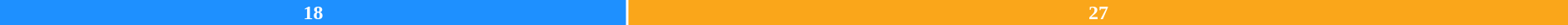<table style="width:100%; text-align:center;">
<tr style="color:white;">
<td style="background:dodgerblue; width:40.00%;"><strong>18</strong></td>
<td style="background:#FAA61A ; width:60.00;"><strong>27</strong></td>
</tr>
<tr>
<td></td>
<td></td>
</tr>
</table>
